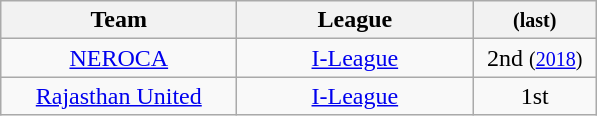<table class="wikitable plainrowheaders" style="text-align:center">
<tr>
<th scope="col" style="width:150px">Team</th>
<th scope="col" style="width:150px">League</th>
<th scope="col" style="width:75px"> <small>(last)</small></th>
</tr>
<tr>
<td><a href='#'>NEROCA</a></td>
<td><a href='#'>I-League</a></td>
<td>2nd <small>(<a href='#'>2018</a>)</small></td>
</tr>
<tr>
<td><a href='#'>Rajasthan United</a></td>
<td><a href='#'>I-League</a></td>
<td>1st</td>
</tr>
</table>
